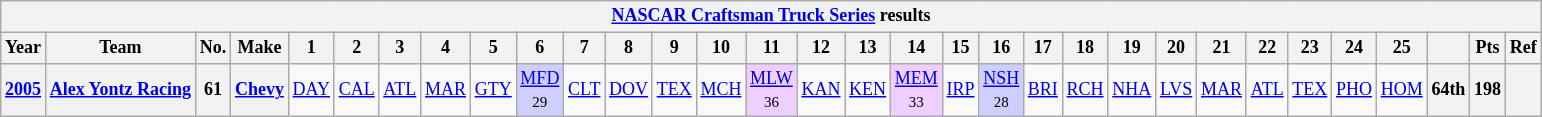<table class="wikitable" style="text-align:center; font-size:75%">
<tr>
<th colspan=32><a href='#'>NASCAR Craftsman Truck Series</a> results</th>
</tr>
<tr>
<th>Year</th>
<th>Team</th>
<th>No.</th>
<th>Make</th>
<th>1</th>
<th>2</th>
<th>3</th>
<th>4</th>
<th>5</th>
<th>6</th>
<th>7</th>
<th>8</th>
<th>9</th>
<th>10</th>
<th>11</th>
<th>12</th>
<th>13</th>
<th>14</th>
<th>15</th>
<th>16</th>
<th>17</th>
<th>18</th>
<th>19</th>
<th>20</th>
<th>21</th>
<th>22</th>
<th>23</th>
<th>24</th>
<th>25</th>
<th></th>
<th>Pts</th>
<th>Ref</th>
</tr>
<tr>
<th><a href='#'>2005</a></th>
<th><a href='#'>Alex Yontz Racing</a></th>
<th>61</th>
<th><a href='#'>Chevy</a></th>
<td><a href='#'>DAY</a></td>
<td><a href='#'>CAL</a></td>
<td><a href='#'>ATL</a></td>
<td><a href='#'>MAR</a></td>
<td><a href='#'>GTY</a></td>
<td style="background:#CFCFFF;"><a href='#'>MFD</a><br><small>29</small></td>
<td><a href='#'>CLT</a></td>
<td><a href='#'>DOV</a></td>
<td><a href='#'>TEX</a></td>
<td><a href='#'>MCH</a></td>
<td style="background:#EFCFFF;"><a href='#'>MLW</a><br><small>36</small></td>
<td><a href='#'>KAN</a></td>
<td><a href='#'>KEN</a></td>
<td style="background:#EFCFFF;"><a href='#'>MEM</a><br><small>33</small></td>
<td><a href='#'>IRP</a></td>
<td style="background:#CFCFFF;"><a href='#'>NSH</a><br><small>28</small></td>
<td><a href='#'>BRI</a></td>
<td><a href='#'>RCH</a></td>
<td><a href='#'>NHA</a></td>
<td><a href='#'>LVS</a></td>
<td><a href='#'>MAR</a></td>
<td><a href='#'>ATL</a></td>
<td><a href='#'>TEX</a></td>
<td><a href='#'>PHO</a></td>
<td><a href='#'>HOM</a></td>
<th>64th</th>
<th>198</th>
<th></th>
</tr>
</table>
